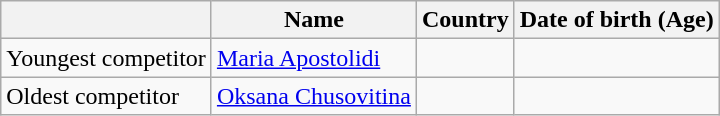<table class="wikitable">
<tr>
<th></th>
<th>Name</th>
<th>Country</th>
<th>Date of birth (Age)</th>
</tr>
<tr>
<td>Youngest competitor</td>
<td><a href='#'>Maria Apostolidi</a></td>
<td></td>
<td></td>
</tr>
<tr>
<td>Oldest competitor</td>
<td><a href='#'>Oksana Chusovitina</a></td>
<td></td>
<td></td>
</tr>
</table>
